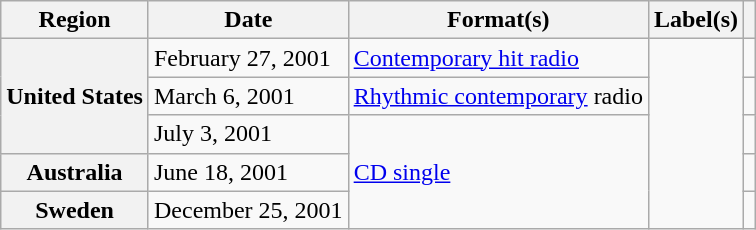<table class="wikitable plainrowheaders">
<tr>
<th scope="col">Region</th>
<th scope="col">Date</th>
<th scope="col">Format(s)</th>
<th scope="col">Label(s)</th>
<th scope="col"></th>
</tr>
<tr>
<th scope="row" rowspan="3">United States</th>
<td>February 27, 2001</td>
<td><a href='#'>Contemporary hit radio</a></td>
<td rowspan="5"></td>
<td></td>
</tr>
<tr>
<td>March 6, 2001</td>
<td><a href='#'>Rhythmic contemporary</a> radio</td>
<td></td>
</tr>
<tr>
<td>July 3, 2001</td>
<td rowspan="3"><a href='#'>CD single</a></td>
<td></td>
</tr>
<tr>
<th scope="row">Australia</th>
<td>June 18, 2001</td>
<td></td>
</tr>
<tr>
<th scope="row">Sweden</th>
<td>December 25, 2001</td>
<td></td>
</tr>
</table>
